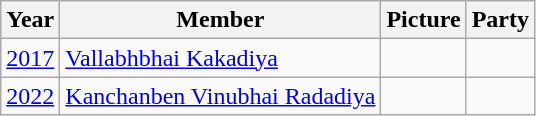<table class="wikitable sortable">
<tr>
<th>Year</th>
<th>Member</th>
<th>Picture</th>
<th colspan="2">Party</th>
</tr>
<tr>
<td><a href='#'>2017</a></td>
<td><a href='#'>Vallabhbhai Kakadiya</a></td>
<td></td>
<td></td>
</tr>
<tr>
<td><a href='#'>2022</a></td>
<td><a href='#'>Kanchanben Vinubhai Radadiya</a></td>
<td></td>
</tr>
</table>
